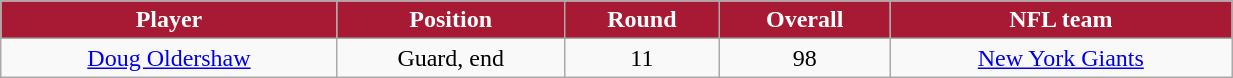<table class="wikitable" width="65%">
<tr align="center" style="background:#A81933;color:#FFFFFF;">
<td><strong>Player</strong></td>
<td><strong>Position</strong></td>
<td><strong>Round</strong></td>
<td><strong>Overall</strong></td>
<td><strong>NFL team</strong></td>
</tr>
<tr align="center" bgcolor="">
<td><a href='#'>Doug Oldershaw</a></td>
<td>Guard, end</td>
<td>11</td>
<td>98</td>
<td><a href='#'>New York Giants</a></td>
</tr>
</table>
